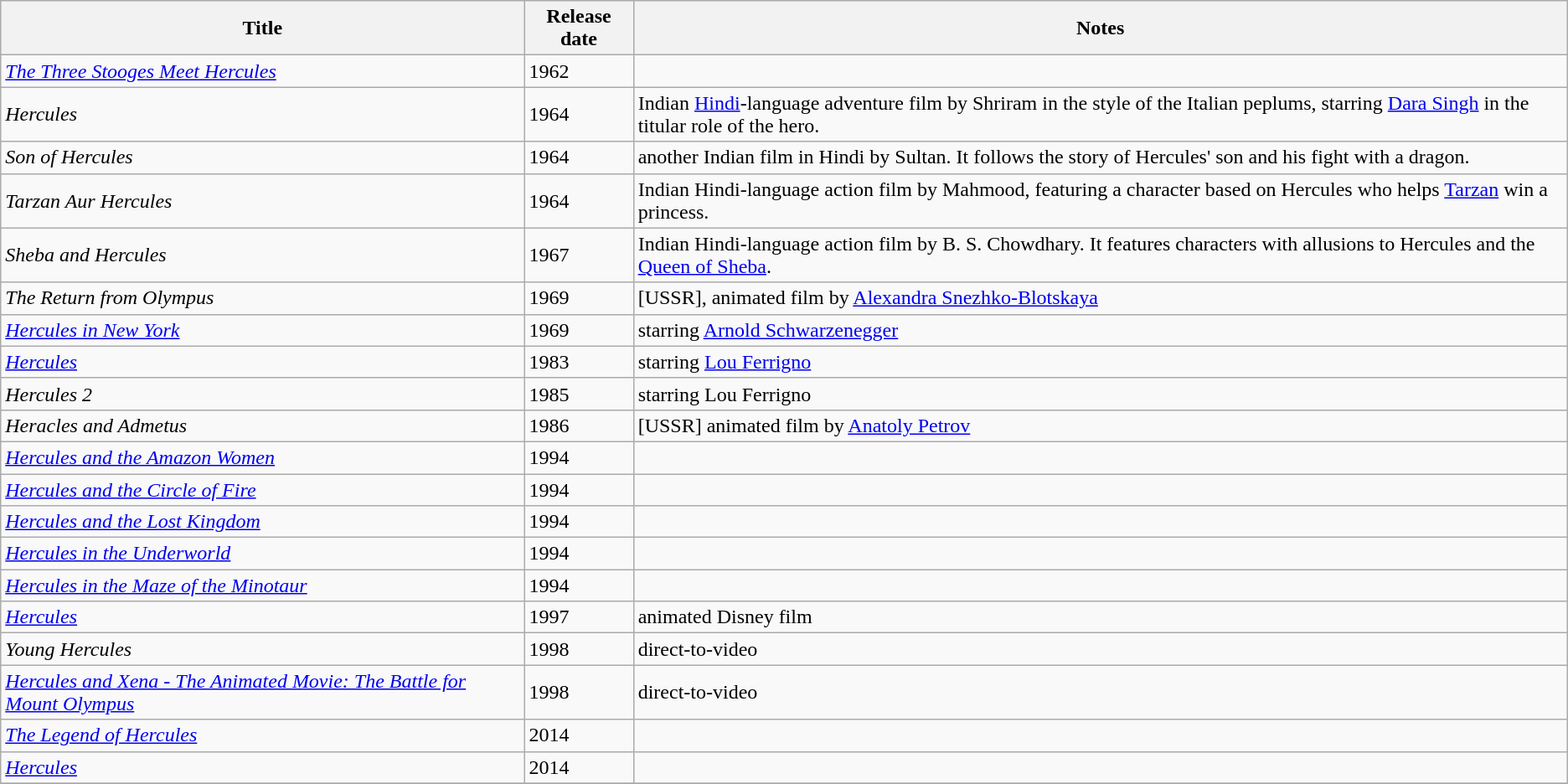<table class="wikitable sortable">
<tr>
<th scope="col">Title</th>
<th scope="col">Release date</th>
<th scope="col" class="unsortable">Notes</th>
</tr>
<tr>
<td><em><a href='#'>The Three Stooges Meet Hercules</a></em></td>
<td>1962</td>
<td></td>
</tr>
<tr>
<td><em>Hercules</em></td>
<td>1964</td>
<td>Indian <a href='#'>Hindi</a>-language adventure film by Shriram in the style of the Italian peplums, starring <a href='#'>Dara Singh</a> in the titular role of the hero.</td>
</tr>
<tr>
<td><em>Son of Hercules</em></td>
<td>1964</td>
<td>another Indian film in Hindi by Sultan. It follows the story of Hercules' son and his fight with a dragon.</td>
</tr>
<tr>
<td><em>Tarzan Aur Hercules</em></td>
<td>1964</td>
<td>Indian Hindi-language action film by Mahmood, featuring a character based on Hercules who helps <a href='#'>Tarzan</a> win a princess.</td>
</tr>
<tr>
<td><em>Sheba and Hercules</em></td>
<td>1967</td>
<td>Indian Hindi-language action film by B. S. Chowdhary. It features characters with allusions to Hercules and the <a href='#'>Queen of Sheba</a>.</td>
</tr>
<tr>
<td><em>The Return from Olympus</em></td>
<td>1969</td>
<td> [USSR], animated film by <a href='#'>Alexandra Snezhko-Blotskaya</a></td>
</tr>
<tr>
<td><em><a href='#'>Hercules in New York</a></em></td>
<td>1969</td>
<td>starring <a href='#'>Arnold Schwarzenegger</a></td>
</tr>
<tr>
<td><em><a href='#'>Hercules</a></em></td>
<td>1983</td>
<td>starring <a href='#'>Lou Ferrigno</a></td>
</tr>
<tr>
<td><em>Hercules 2</em></td>
<td>1985</td>
<td> starring Lou Ferrigno</td>
</tr>
<tr>
<td><em>Heracles and Admetus</em></td>
<td>1986</td>
<td>[USSR] animated film by <a href='#'>Anatoly Petrov</a></td>
</tr>
<tr>
<td><em><a href='#'>Hercules and the Amazon Women</a></em></td>
<td>1994</td>
<td></td>
</tr>
<tr>
<td><em><a href='#'>Hercules and the Circle of Fire</a></em></td>
<td>1994</td>
<td></td>
</tr>
<tr>
<td><em><a href='#'>Hercules and the Lost Kingdom</a></em></td>
<td>1994</td>
<td></td>
</tr>
<tr>
<td><em><a href='#'>Hercules in the Underworld</a></em></td>
<td>1994</td>
<td></td>
</tr>
<tr>
<td><em><a href='#'>Hercules in the Maze of the Minotaur</a></em></td>
<td>1994</td>
<td></td>
</tr>
<tr>
<td><em><a href='#'>Hercules</a></em></td>
<td>1997</td>
<td>animated Disney film</td>
</tr>
<tr>
<td><em>Young Hercules</em></td>
<td>1998</td>
<td>direct-to-video</td>
</tr>
<tr>
<td><em><a href='#'>Hercules and Xena - The Animated Movie: The Battle for Mount Olympus</a></em></td>
<td>1998</td>
<td>direct-to-video</td>
</tr>
<tr>
<td><em><a href='#'>The Legend of Hercules</a></em></td>
<td>2014</td>
<td></td>
</tr>
<tr>
<td><em><a href='#'>Hercules</a></em></td>
<td>2014</td>
<td></td>
</tr>
<tr>
</tr>
</table>
